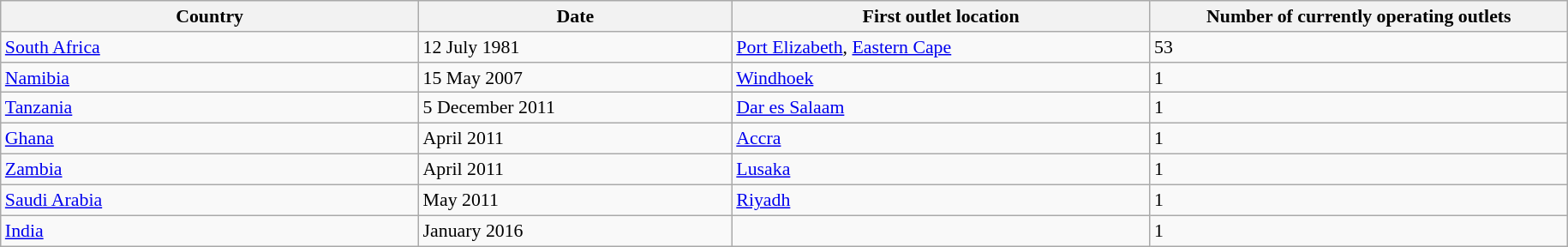<table class="wikitable" width:100%; style="font-size:91%;">
<tr>
<th class="wikitable sortable" style="width:20%;">Country</th>
<th class="wikitable sortable" style="width:15%;">Date</th>
<th class="wikitable sortable" style="width:20%;">First outlet location</th>
<th class="wikitable sortable" style="width:20%;">Number of currently operating outlets</th>
</tr>
<tr>
<td><a href='#'>South Africa</a></td>
<td>12 July 1981</td>
<td><a href='#'>Port Elizabeth</a>, <a href='#'>Eastern Cape</a></td>
<td>53</td>
</tr>
<tr>
<td><a href='#'>Namibia</a></td>
<td>15 May 2007</td>
<td><a href='#'>Windhoek</a></td>
<td>1</td>
</tr>
<tr>
<td><a href='#'>Tanzania</a></td>
<td>5 December 2011</td>
<td><a href='#'>Dar es Salaam</a></td>
<td>1</td>
</tr>
<tr>
<td><a href='#'>Ghana</a></td>
<td>April 2011</td>
<td><a href='#'>Accra</a></td>
<td>1</td>
</tr>
<tr>
<td><a href='#'>Zambia</a></td>
<td>April 2011</td>
<td><a href='#'>Lusaka</a></td>
<td>1</td>
</tr>
<tr>
<td><a href='#'>Saudi Arabia</a></td>
<td>May 2011</td>
<td><a href='#'>Riyadh</a></td>
<td>1</td>
</tr>
<tr>
<td><a href='#'>India</a></td>
<td>January 2016</td>
<td></td>
<td>1</td>
</tr>
</table>
